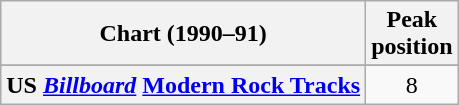<table class="wikitable sortable plainrowheaders">
<tr>
<th>Chart (1990–91)</th>
<th>Peak<br>position</th>
</tr>
<tr>
</tr>
<tr>
<th scope="row">US <em><a href='#'>Billboard</a></em> <a href='#'>Modern Rock Tracks</a></th>
<td style="text-align:center;">8</td>
</tr>
</table>
